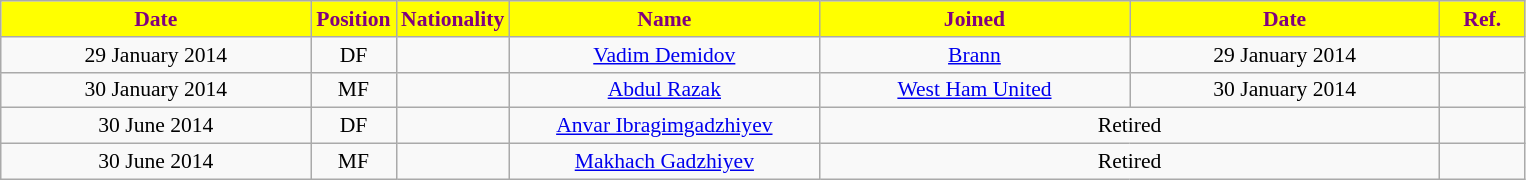<table class="wikitable"  style="text-align:center; font-size:90%; ">
<tr>
<th style="background:#ffff00; color:purple; width:200px;">Date</th>
<th style="background:#ffff00; color:purple; width:50px;">Position</th>
<th style="background:#ffff00; color:purple; width:50px;">Nationality</th>
<th style="background:#ffff00; color:purple; width:200px;">Name</th>
<th style="background:#ffff00; color:purple; width:200px;">Joined</th>
<th style="background:#ffff00; color:purple; width:200px;">Date</th>
<th style="background:#ffff00; color:purple; width:50px;">Ref.</th>
</tr>
<tr>
<td>29 January 2014</td>
<td>DF</td>
<td></td>
<td><a href='#'>Vadim Demidov</a></td>
<td><a href='#'>Brann</a></td>
<td>29 January 2014</td>
<td></td>
</tr>
<tr>
<td>30 January 2014</td>
<td>MF</td>
<td></td>
<td><a href='#'>Abdul Razak</a></td>
<td><a href='#'>West Ham United</a></td>
<td>30 January 2014</td>
<td></td>
</tr>
<tr>
<td>30 June 2014</td>
<td>DF</td>
<td></td>
<td><a href='#'>Anvar Ibragimgadzhiyev</a></td>
<td colspan=2>Retired</td>
<td></td>
</tr>
<tr>
<td>30 June 2014</td>
<td>MF</td>
<td></td>
<td><a href='#'>Makhach Gadzhiyev</a></td>
<td colspan=2>Retired</td>
<td></td>
</tr>
</table>
